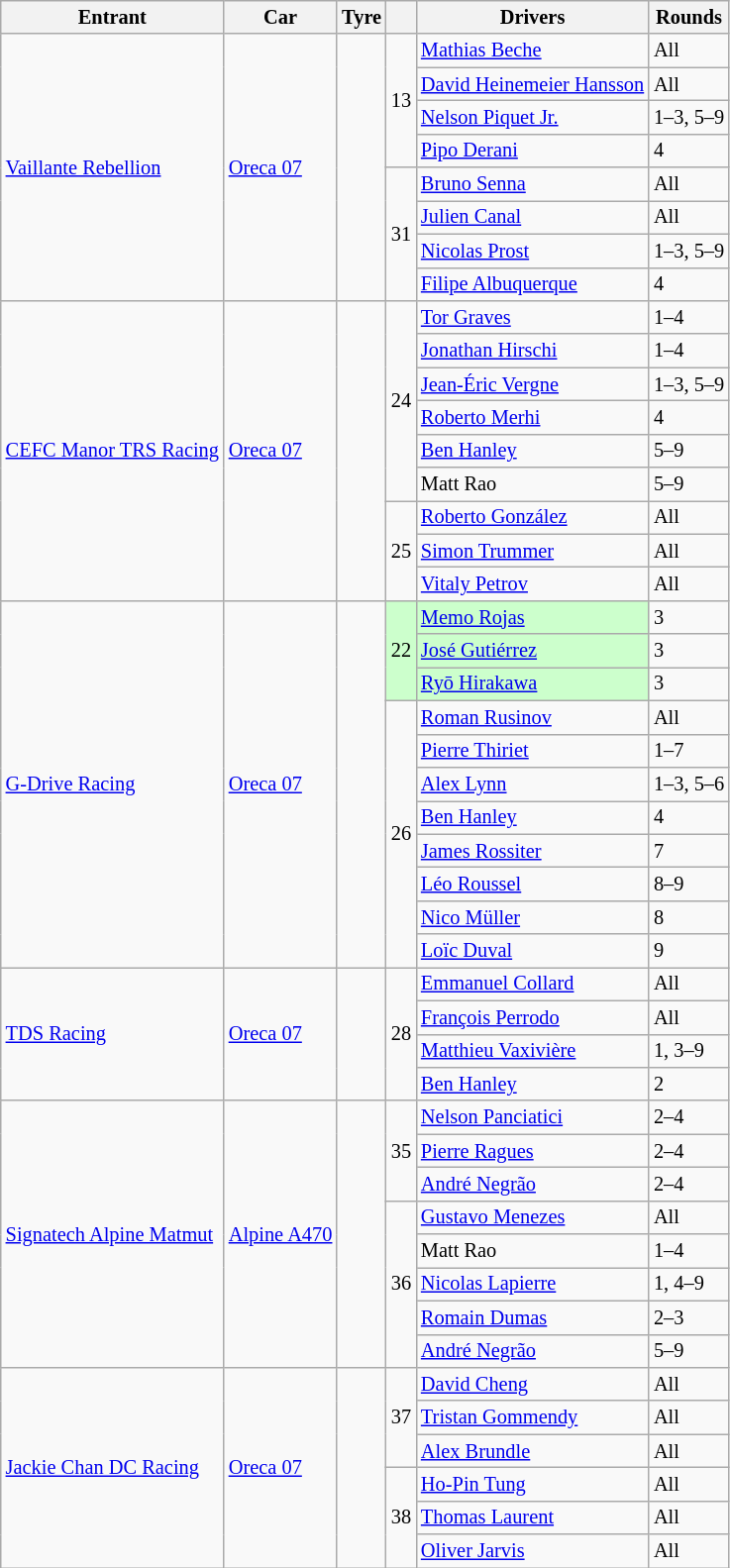<table class="wikitable" style="font-size: 85%">
<tr>
<th>Entrant</th>
<th>Car</th>
<th>Tyre</th>
<th></th>
<th>Drivers</th>
<th>Rounds</th>
</tr>
<tr>
<td rowspan=8> <a href='#'>Vaillante Rebellion</a></td>
<td rowspan=8><a href='#'>Oreca 07</a></td>
<td rowspan=8></td>
<td rowspan=4>13</td>
<td> <a href='#'>Mathias Beche</a></td>
<td>All</td>
</tr>
<tr>
<td> <a href='#'>David Heinemeier Hansson</a></td>
<td>All</td>
</tr>
<tr>
<td> <a href='#'>Nelson Piquet Jr.</a></td>
<td>1–3, 5–9</td>
</tr>
<tr>
<td> <a href='#'>Pipo Derani</a></td>
<td>4</td>
</tr>
<tr>
<td rowspan=4>31</td>
<td> <a href='#'>Bruno Senna</a></td>
<td>All</td>
</tr>
<tr>
<td> <a href='#'>Julien Canal</a></td>
<td>All</td>
</tr>
<tr>
<td> <a href='#'>Nicolas Prost</a></td>
<td>1–3, 5–9</td>
</tr>
<tr>
<td> <a href='#'>Filipe Albuquerque</a></td>
<td>4</td>
</tr>
<tr>
<td rowspan=9> <a href='#'>CEFC Manor TRS Racing</a></td>
<td rowspan=9><a href='#'>Oreca 07</a></td>
<td rowspan=9></td>
<td rowspan=6>24</td>
<td> <a href='#'>Tor Graves</a></td>
<td>1–4</td>
</tr>
<tr>
<td> <a href='#'>Jonathan Hirschi</a></td>
<td>1–4</td>
</tr>
<tr>
<td> <a href='#'>Jean-Éric Vergne</a></td>
<td>1–3, 5–9</td>
</tr>
<tr>
<td> <a href='#'>Roberto Merhi</a></td>
<td>4</td>
</tr>
<tr>
<td> <a href='#'>Ben Hanley</a></td>
<td>5–9</td>
</tr>
<tr>
<td> Matt Rao</td>
<td>5–9</td>
</tr>
<tr>
<td rowspan=3>25</td>
<td> <a href='#'>Roberto González</a></td>
<td>All</td>
</tr>
<tr>
<td> <a href='#'>Simon Trummer</a></td>
<td>All</td>
</tr>
<tr>
<td> <a href='#'>Vitaly Petrov</a></td>
<td>All</td>
</tr>
<tr>
<td rowspan=11> <a href='#'>G-Drive Racing</a></td>
<td rowspan=11><a href='#'>Oreca 07</a></td>
<td rowspan=11></td>
<td rowspan=3 style="background:#ccffcc">22</td>
<td style="background:#ccffcc"> <a href='#'>Memo Rojas</a></td>
<td>3</td>
</tr>
<tr>
<td style="background:#ccffcc"> <a href='#'>José Gutiérrez</a></td>
<td>3</td>
</tr>
<tr>
<td style="background:#ccffcc"> <a href='#'>Ryō Hirakawa</a></td>
<td>3</td>
</tr>
<tr>
<td rowspan=8>26</td>
<td> <a href='#'>Roman Rusinov</a></td>
<td>All</td>
</tr>
<tr>
<td> <a href='#'>Pierre Thiriet</a></td>
<td>1–7</td>
</tr>
<tr>
<td> <a href='#'>Alex Lynn</a></td>
<td>1–3, 5–6</td>
</tr>
<tr>
<td> <a href='#'>Ben Hanley</a></td>
<td>4</td>
</tr>
<tr>
<td> <a href='#'>James Rossiter</a></td>
<td>7</td>
</tr>
<tr>
<td> <a href='#'>Léo Roussel</a></td>
<td>8–9</td>
</tr>
<tr>
<td> <a href='#'>Nico Müller</a></td>
<td>8</td>
</tr>
<tr>
<td> <a href='#'>Loïc Duval</a></td>
<td>9</td>
</tr>
<tr>
<td rowspan=4> <a href='#'>TDS Racing</a></td>
<td rowspan=4><a href='#'>Oreca 07</a></td>
<td rowspan=4></td>
<td rowspan=4>28</td>
<td> <a href='#'>Emmanuel Collard</a></td>
<td>All</td>
</tr>
<tr>
<td> <a href='#'>François Perrodo</a></td>
<td>All</td>
</tr>
<tr>
<td> <a href='#'>Matthieu Vaxivière</a></td>
<td>1, 3–9</td>
</tr>
<tr>
<td> <a href='#'>Ben Hanley</a></td>
<td>2</td>
</tr>
<tr>
<td rowspan=8> <a href='#'>Signatech Alpine Matmut</a></td>
<td rowspan=8><a href='#'>Alpine A470</a></td>
<td rowspan=8></td>
<td rowspan=3>35</td>
<td> <a href='#'>Nelson Panciatici</a></td>
<td>2–4</td>
</tr>
<tr>
<td> <a href='#'>Pierre Ragues</a></td>
<td>2–4</td>
</tr>
<tr>
<td> <a href='#'>André Negrão</a></td>
<td>2–4</td>
</tr>
<tr>
<td rowspan=5>36</td>
<td> <a href='#'>Gustavo Menezes</a></td>
<td>All</td>
</tr>
<tr>
<td> Matt Rao</td>
<td>1–4</td>
</tr>
<tr>
<td> <a href='#'>Nicolas Lapierre</a></td>
<td>1, 4–9</td>
</tr>
<tr>
<td> <a href='#'>Romain Dumas</a></td>
<td>2–3</td>
</tr>
<tr>
<td> <a href='#'>André Negrão</a></td>
<td>5–9</td>
</tr>
<tr>
<td rowspan=6> <a href='#'>Jackie Chan DC Racing</a></td>
<td rowspan=6><a href='#'>Oreca 07</a></td>
<td rowspan=6></td>
<td rowspan=3>37</td>
<td> <a href='#'>David Cheng</a></td>
<td>All</td>
</tr>
<tr>
<td> <a href='#'>Tristan Gommendy</a></td>
<td>All</td>
</tr>
<tr>
<td> <a href='#'>Alex Brundle</a></td>
<td>All</td>
</tr>
<tr>
<td rowspan=3>38</td>
<td> <a href='#'>Ho-Pin Tung</a></td>
<td>All</td>
</tr>
<tr>
<td> <a href='#'>Thomas Laurent</a></td>
<td>All</td>
</tr>
<tr>
<td> <a href='#'>Oliver Jarvis</a></td>
<td>All</td>
</tr>
</table>
